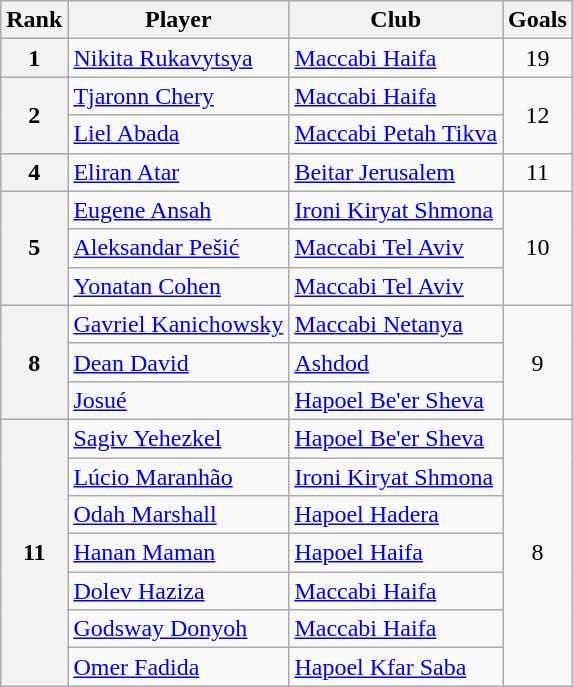<table class="wikitable sortable">
<tr>
<th>Rank</th>
<th>Player</th>
<th>Club</th>
<th>Goals</th>
</tr>
<tr>
<th>1</th>
<td>  <a href='#'>Nikita Rukavytsya</a></td>
<td><a href='#'>Maccabi Haifa</a></td>
<td align=center>19</td>
</tr>
<tr>
<th rowspan=2>2</th>
<td>  <a href='#'>Tjaronn Chery</a></td>
<td><a href='#'>Maccabi Haifa</a></td>
<td align=center rowspan=2>12</td>
</tr>
<tr>
<td> <a href='#'>Liel Abada</a></td>
<td><a href='#'>Maccabi Petah Tikva</a></td>
</tr>
<tr>
<th>4</th>
<td> <a href='#'>Eliran Atar</a></td>
<td><a href='#'>Beitar Jerusalem</a></td>
<td align=center>11</td>
</tr>
<tr>
<th rowspan=3>5</th>
<td> <a href='#'>Eugene Ansah</a></td>
<td><a href='#'>Ironi Kiryat Shmona</a></td>
<td align=center rowspan=3>10</td>
</tr>
<tr>
<td> <a href='#'>Aleksandar Pešić</a></td>
<td><a href='#'>Maccabi Tel Aviv</a></td>
</tr>
<tr>
<td> <a href='#'>Yonatan Cohen</a></td>
<td><a href='#'>Maccabi Tel Aviv</a></td>
</tr>
<tr>
<th rowspan=3>8</th>
<td> <a href='#'>Gavriel Kanichowsky</a></td>
<td><a href='#'>Maccabi Netanya</a></td>
<td align=center rowspan=3>9</td>
</tr>
<tr>
<td> <a href='#'>Dean David</a></td>
<td><a href='#'>Ashdod</a></td>
</tr>
<tr>
<td> <a href='#'>Josué</a></td>
<td><a href='#'>Hapoel Be'er Sheva</a></td>
</tr>
<tr>
<th rowspan=7>11</th>
<td> <a href='#'>Sagiv Yehezkel</a></td>
<td><a href='#'>Hapoel Be'er Sheva</a></td>
<td align=center rowspan=7>8</td>
</tr>
<tr>
<td> <a href='#'>Lúcio Maranhão</a></td>
<td><a href='#'>Ironi Kiryat Shmona</a></td>
</tr>
<tr>
<td> <a href='#'>Odah Marshall</a></td>
<td><a href='#'>Hapoel Hadera</a></td>
</tr>
<tr>
<td> <a href='#'>Hanan Maman</a></td>
<td><a href='#'>Hapoel Haifa</a></td>
</tr>
<tr>
<td> <a href='#'>Dolev Haziza</a></td>
<td><a href='#'>Maccabi Haifa</a></td>
</tr>
<tr>
<td> <a href='#'>Godsway Donyoh</a></td>
<td><a href='#'>Maccabi Haifa</a></td>
</tr>
<tr>
<td> <a href='#'>Omer Fadida</a></td>
<td><a href='#'>Hapoel Kfar Saba</a></td>
</tr>
</table>
